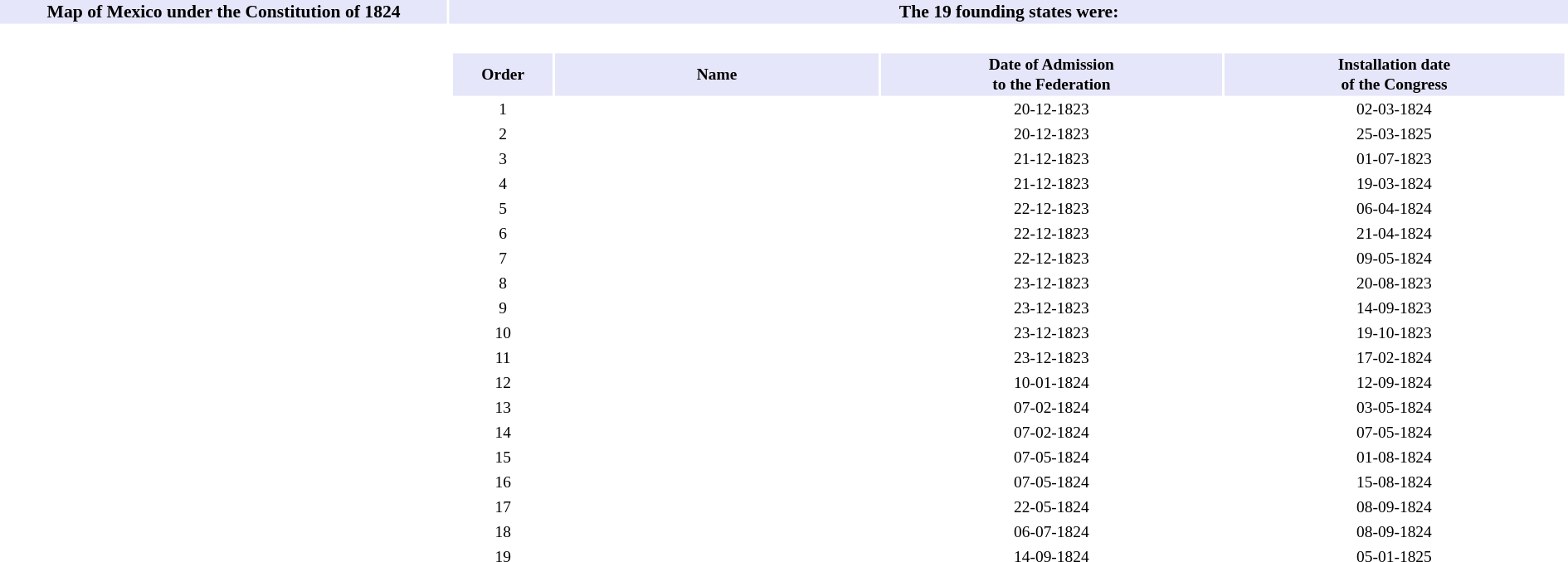<table class="toc" border="0" style="width:100%; font-size:90%">
<tr style="text-align:center; font-weight:bold;">
<th style="background:lavender; width:20.0%">Map of Mexico under the Constitution of 1824</th>
<th style="background:lavender; width:50.0%"><strong>The 19 founding states were:</strong></th>
</tr>
<tr>
<td></td>
<td><br><table class="toc" border="0" style="width:100%; font-size:90%; text-align:center;">
<tr>
</tr>
<tr style="text-align:center; font-weight:bold;">
<th style="background:lavender; width:2.5%">Order</th>
<th style="background:lavender; width:10.0%">Name</th>
<th style="background:lavender; width:10.5%">Date of Admission<br>to the Federation</th>
<th style="background:lavender; width:10.5%">Installation date<br>of the Congress</th>
</tr>
<tr>
<td>1</td>
<td></td>
<td>20-12-1823</td>
<td>02-03-1824</td>
</tr>
<tr>
<td>2</td>
<td></td>
<td>20-12-1823</td>
<td>25-03-1825</td>
</tr>
<tr>
<td>3</td>
<td></td>
<td>21-12-1823</td>
<td>01-07-1823</td>
</tr>
<tr>
<td>4</td>
<td></td>
<td>21-12-1823</td>
<td>19-03-1824</td>
</tr>
<tr>
<td>5</td>
<td></td>
<td>22-12-1823</td>
<td>06-04-1824</td>
</tr>
<tr>
<td>6</td>
<td></td>
<td>22-12-1823</td>
<td>21-04-1824</td>
</tr>
<tr>
<td>7</td>
<td></td>
<td>22-12-1823</td>
<td>09-05-1824</td>
</tr>
<tr>
<td>8</td>
<td></td>
<td>23-12-1823</td>
<td>20-08-1823</td>
</tr>
<tr>
<td>9</td>
<td></td>
<td>23-12-1823</td>
<td>14-09-1823</td>
</tr>
<tr>
<td>10</td>
<td></td>
<td>23-12-1823</td>
<td>19-10-1823</td>
</tr>
<tr>
<td>11</td>
<td></td>
<td>23-12-1823</td>
<td>17-02-1824</td>
</tr>
<tr>
<td>12</td>
<td></td>
<td>10-01-1824</td>
<td>12-09-1824</td>
</tr>
<tr>
<td>13</td>
<td></td>
<td>07-02-1824</td>
<td>03-05-1824</td>
</tr>
<tr>
<td>14</td>
<td></td>
<td>07-02-1824</td>
<td>07-05-1824</td>
</tr>
<tr>
<td>15</td>
<td></td>
<td>07-05-1824</td>
<td>01-08-1824</td>
</tr>
<tr>
<td>16</td>
<td></td>
<td>07-05-1824</td>
<td>15-08-1824</td>
</tr>
<tr>
<td>17</td>
<td></td>
<td>22-05-1824</td>
<td>08-09-1824</td>
</tr>
<tr>
<td>18</td>
<td></td>
<td>06-07-1824</td>
<td>08-09-1824</td>
</tr>
<tr>
<td>19</td>
<td></td>
<td>14-09-1824</td>
<td>05-01-1825</td>
</tr>
</table>
</td>
</tr>
</table>
